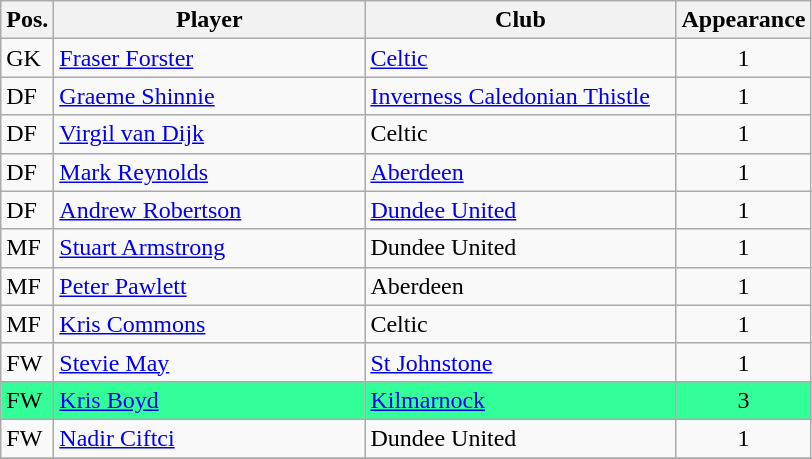<table class="wikitable">
<tr>
<th>Pos.</th>
<th>Player</th>
<th>Club</th>
<th>Appearance</th>
</tr>
<tr>
<td>GK</td>
<td style="width:200px;"><a href='#'>Fraser Forster</a></td>
<td style="width:200px;"><a href='#'>Celtic</a></td>
<td align="center">1</td>
</tr>
<tr>
<td>DF</td>
<td><a href='#'>Graeme Shinnie</a></td>
<td><a href='#'>Inverness Caledonian Thistle</a></td>
<td align="center">1</td>
</tr>
<tr>
<td>DF</td>
<td><a href='#'>Virgil van Dijk</a></td>
<td>Celtic</td>
<td align="center">1</td>
</tr>
<tr>
<td>DF</td>
<td><a href='#'>Mark Reynolds</a></td>
<td><a href='#'>Aberdeen</a></td>
<td align="center">1</td>
</tr>
<tr>
<td>DF</td>
<td><a href='#'>Andrew Robertson</a></td>
<td><a href='#'>Dundee United</a></td>
<td align="center">1</td>
</tr>
<tr>
<td>MF</td>
<td><a href='#'>Stuart Armstrong</a></td>
<td>Dundee United</td>
<td align="center">1</td>
</tr>
<tr>
<td>MF</td>
<td><a href='#'>Peter Pawlett</a></td>
<td>Aberdeen</td>
<td align="center">1</td>
</tr>
<tr>
<td>MF</td>
<td><a href='#'>Kris Commons</a></td>
<td>Celtic</td>
<td align="center">1</td>
</tr>
<tr>
<td>FW</td>
<td><a href='#'>Stevie May</a></td>
<td><a href='#'>St Johnstone</a></td>
<td align="center">1</td>
</tr>
<tr style="background:#33ff99;">
<td>FW</td>
<td><a href='#'>Kris Boyd</a> </td>
<td><a href='#'>Kilmarnock</a></td>
<td align="center">3</td>
</tr>
<tr>
<td>FW</td>
<td><a href='#'>Nadir Ciftci</a></td>
<td>Dundee United</td>
<td align="center">1</td>
</tr>
<tr>
</tr>
</table>
